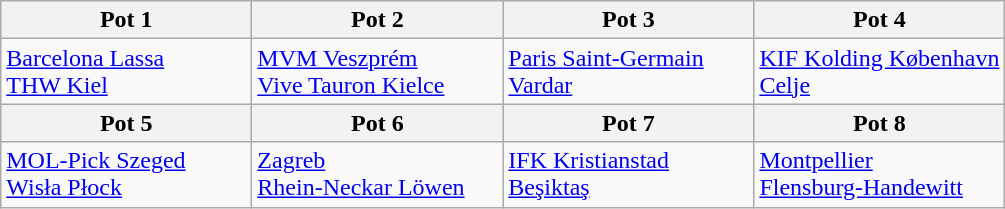<table class="wikitable">
<tr>
<th style="width:25%;">Pot 1</th>
<th style="width:25%;">Pot 2</th>
<th style="width:25%;">Pot 3</th>
<th style="width:25%;">Pot 4</th>
</tr>
<tr>
<td valign="top"> <a href='#'>Barcelona Lassa</a><br> <a href='#'>THW Kiel</a></td>
<td valign="top"> <a href='#'>MVM Veszprém</a><br> <a href='#'>Vive Tauron Kielce</a></td>
<td valign="top"> <a href='#'>Paris Saint-Germain</a><br> <a href='#'>Vardar</a></td>
<td valign="top"> <a href='#'>KIF Kolding København</a><br> <a href='#'>Celje</a></td>
</tr>
<tr>
<th>Pot 5</th>
<th>Pot 6</th>
<th>Pot 7</th>
<th>Pot 8</th>
</tr>
<tr>
<td valign="top"> <a href='#'>MOL-Pick Szeged</a><br> <a href='#'>Wisła Płock</a></td>
<td valign="top"> <a href='#'>Zagreb</a><br> <a href='#'>Rhein-Neckar Löwen</a></td>
<td valign="top"> <a href='#'>IFK Kristianstad</a><br> <a href='#'>Beşiktaş</a></td>
<td valign="top"> <a href='#'>Montpellier</a><br> <a href='#'>Flensburg-Handewitt</a></td>
</tr>
</table>
